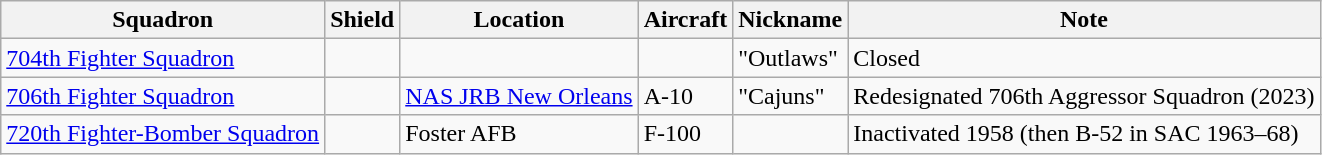<table class="wikitable sortable">
<tr>
<th>Squadron</th>
<th>Shield</th>
<th>Location</th>
<th>Aircraft</th>
<th>Nickname</th>
<th>Note</th>
</tr>
<tr>
<td><a href='#'>704th Fighter Squadron</a></td>
<td></td>
<td></td>
<td></td>
<td>"Outlaws"</td>
<td>Closed</td>
</tr>
<tr>
<td><a href='#'>706th Fighter Squadron</a></td>
<td></td>
<td><a href='#'>NAS JRB New Orleans</a></td>
<td>A-10</td>
<td>"Cajuns"</td>
<td>Redesignated 706th Aggressor Squadron (2023)</td>
</tr>
<tr>
<td><a href='#'>720th Fighter-Bomber Squadron</a></td>
<td></td>
<td>Foster AFB</td>
<td>F-100</td>
<td></td>
<td>Inactivated 1958 (then B-52 in SAC 1963–68)</td>
</tr>
</table>
